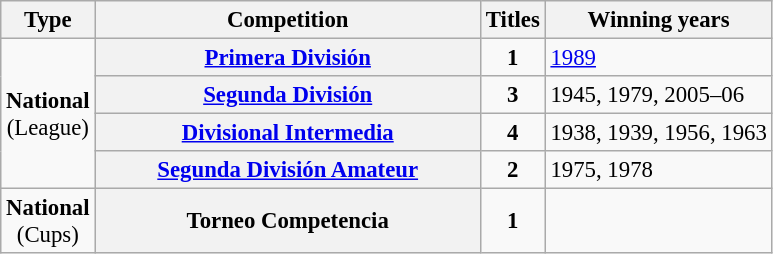<table class="wikitable plainrowheaders" style="font-size:95%; text-align:center;">
<tr>
<th>Type</th>
<th width=250px>Competition</th>
<th>Titles</th>
<th>Winning years</th>
</tr>
<tr>
<td rowspan=4><strong>National</strong><br>(League)</td>
<th scope=col><a href='#'>Primera División</a></th>
<td><strong>1</strong></td>
<td align="left"><a href='#'>1989</a></td>
</tr>
<tr>
<th scope=col><a href='#'>Segunda División</a></th>
<td><strong>3</strong></td>
<td align="left">1945, 1979, 2005–06</td>
</tr>
<tr>
<th scope=col><a href='#'>Divisional Intermedia</a></th>
<td><strong>4</strong></td>
<td align="left">1938, 1939, 1956, 1963</td>
</tr>
<tr>
<th scope=col><a href='#'>Segunda División Amateur</a></th>
<td><strong>2</strong></td>
<td align="left">1975, 1978</td>
</tr>
<tr>
<td><strong>National</strong><br>(Cups)</td>
<th scope=col>Torneo Competencia</th>
<td><strong>1</strong></td>
<td></td>
</tr>
</table>
